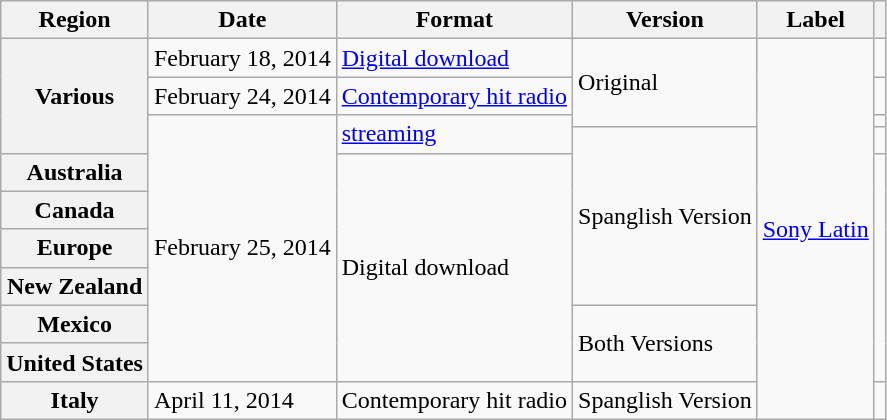<table class="wikitable plainrowheaders">
<tr>
<th scope="col">Region</th>
<th scope="col">Date</th>
<th scope="col">Format</th>
<th scope="col">Version</th>
<th scope="col">Label</th>
<th scope="col"></th>
</tr>
<tr>
<th scope="row" rowspan="4">Various</th>
<td>February 18, 2014</td>
<td><a href='#'>Digital download</a></td>
<td rowspan="3">Original</td>
<td rowspan="12"><a href='#'>Sony Latin</a></td>
<td style="text-align:center;"></td>
</tr>
<tr>
<td>February 24, 2014</td>
<td><a href='#'>Contemporary hit radio</a></td>
<td style="text-align:center;"></td>
</tr>
<tr>
<td rowspan="8">February 25, 2014</td>
<td rowspan="2"><a href='#'>streaming</a></td>
<td style="text-align:center;"></td>
</tr>
<tr>
<td rowspan="5">Spanglish Version</td>
<td style="text-align:center;"></td>
</tr>
<tr>
<th scope="row">Australia</th>
<td rowspan="6">Digital download</td>
<td style="text-align:center;"rowspan="6"></td>
</tr>
<tr>
<th scope="row">Canada</th>
</tr>
<tr>
<th scope="row">Europe</th>
</tr>
<tr>
<th scope="row">New Zealand</th>
</tr>
<tr>
<th scope="row">Mexico</th>
<td rowspan="2">Both Versions</td>
</tr>
<tr>
<th scope="row">United States</th>
</tr>
<tr>
<th scope="row" rowspan="4">Italy</th>
<td>April 11, 2014</td>
<td>Contemporary hit radio</td>
<td>Spanglish Version</td>
<td style="text-align:center;"></td>
</tr>
</table>
